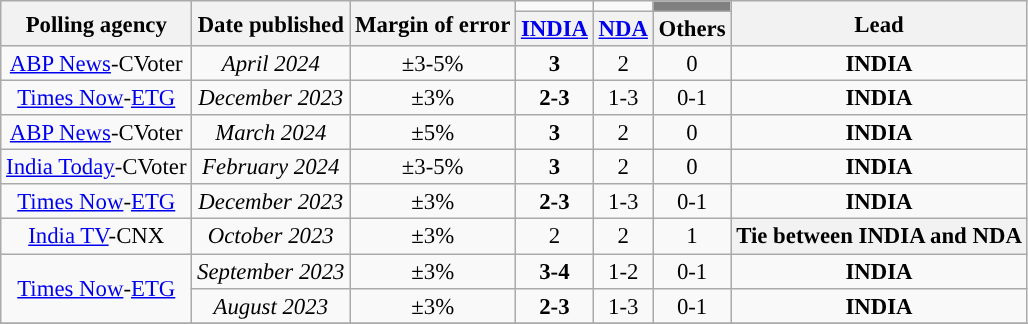<table class="wikitable sortable" style="text-align:center;font-size:95%;line-height:16px">
<tr>
<th rowspan="2">Polling agency</th>
<th rowspan="2">Date published</th>
<th rowspan="2">Margin of error</th>
<td></td>
<td></td>
<td bgcolor=grey></td>
<th rowspan="2">Lead</th>
</tr>
<tr>
<th><a href='#'>INDIA</a></th>
<th><a href='#'>NDA</a></th>
<th>Others</th>
</tr>
<tr>
<td><a href='#'>ABP News</a>-CVoter</td>
<td><em>April 2024</em></td>
<td>±3-5%</td>
<td><strong>3</strong></td>
<td>2</td>
<td>0</td>
<td bgcolor=><strong>INDIA</strong></td>
</tr>
<tr>
<td><a href='#'>Times Now</a>-<a href='#'>ETG</a></td>
<td><em>December 2023</em></td>
<td>±3%</td>
<td><strong>2-3</strong></td>
<td>1-3</td>
<td>0-1</td>
<td bgcolor=><strong>INDIA</strong></td>
</tr>
<tr>
<td><a href='#'>ABP News</a>-CVoter</td>
<td><em>March 2024</em></td>
<td>±5%</td>
<td><strong>3</strong></td>
<td>2</td>
<td>0</td>
<td bgcolor=><strong>INDIA</strong></td>
</tr>
<tr>
<td><a href='#'>India Today</a>-CVoter</td>
<td><em>February 2024</em></td>
<td>±3-5%</td>
<td><strong>3</strong></td>
<td>2</td>
<td>0</td>
<td bgcolor=><strong>INDIA</strong></td>
</tr>
<tr>
<td><a href='#'>Times Now</a>-<a href='#'>ETG</a></td>
<td><em>December 2023</em></td>
<td>±3%</td>
<td><strong>2-3</strong></td>
<td>1-3</td>
<td>0-1</td>
<td bgcolor=><strong>INDIA</strong></td>
</tr>
<tr>
<td><a href='#'>India TV</a>-CNX</td>
<td><em>October 2023</em></td>
<td>±3%</td>
<td>2</td>
<td>2</td>
<td>1</td>
<th><strong>Tie between INDIA and NDA</strong></th>
</tr>
<tr>
<td rowspan="2"><a href='#'>Times Now</a>-<a href='#'>ETG</a></td>
<td><em>September 2023</em></td>
<td>±3%</td>
<td><strong>3-4</strong></td>
<td>1-2</td>
<td>0-1</td>
<td bgcolor=><strong>INDIA</strong></td>
</tr>
<tr>
<td><em>August 2023</em></td>
<td>±3%</td>
<td><strong>2-3</strong></td>
<td>1-3</td>
<td>0-1</td>
<td bgcolor=><strong>INDIA</strong></td>
</tr>
<tr>
</tr>
</table>
